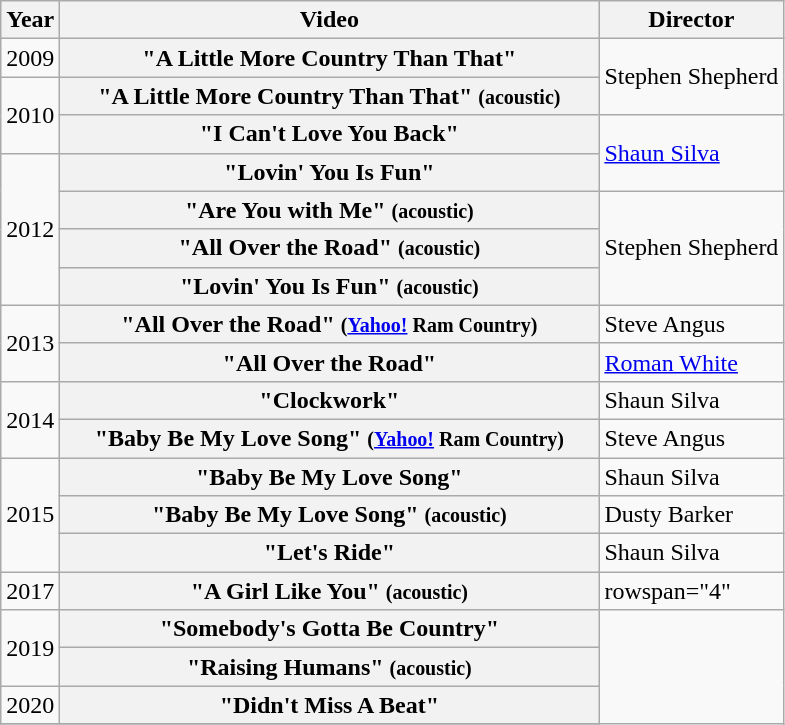<table class="wikitable plainrowheaders">
<tr>
<th>Year</th>
<th style="width:22em;">Video</th>
<th>Director</th>
</tr>
<tr>
<td>2009</td>
<th scope="row">"A Little More Country Than That"</th>
<td rowspan="2">Stephen Shepherd</td>
</tr>
<tr>
<td rowspan="2">2010</td>
<th scope="row">"A Little More Country Than That" <small>(acoustic)</small></th>
</tr>
<tr>
<th scope="row">"I Can't Love You Back"</th>
<td rowspan="2"><a href='#'>Shaun Silva</a></td>
</tr>
<tr>
<td rowspan="4">2012</td>
<th scope="row">"Lovin' You Is Fun"</th>
</tr>
<tr>
<th scope="row">"Are You with Me" <small>(acoustic)</small></th>
<td rowspan="3">Stephen Shepherd</td>
</tr>
<tr>
<th scope="row">"All Over the Road" <small>(acoustic)</small></th>
</tr>
<tr>
<th scope="row">"Lovin' You Is Fun" <small>(acoustic)</small></th>
</tr>
<tr>
<td rowspan="2">2013</td>
<th scope="row">"All Over the Road" <small>(<a href='#'>Yahoo!</a> Ram Country)</small></th>
<td>Steve Angus</td>
</tr>
<tr>
<th scope="row">"All Over the Road"</th>
<td><a href='#'>Roman White</a></td>
</tr>
<tr>
<td rowspan="2">2014</td>
<th scope="row">"Clockwork"</th>
<td>Shaun Silva</td>
</tr>
<tr>
<th scope="row">"Baby Be My Love Song" <small>(<a href='#'>Yahoo!</a> Ram Country)</small></th>
<td>Steve Angus</td>
</tr>
<tr>
<td rowspan="3">2015</td>
<th scope="row">"Baby Be My Love Song"</th>
<td>Shaun Silva</td>
</tr>
<tr>
<th scope="row">"Baby Be My Love Song" <small>(acoustic)</small></th>
<td>Dusty Barker</td>
</tr>
<tr>
<th scope="row">"Let's Ride"</th>
<td>Shaun Silva</td>
</tr>
<tr>
<td>2017</td>
<th scope="row">"A Girl Like You" <small>(acoustic)</small></th>
<td>rowspan="4" </td>
</tr>
<tr>
<td rowspan="2">2019</td>
<th scope="row">"Somebody's Gotta Be Country"</th>
</tr>
<tr>
<th scope="row">"Raising Humans" <small>(acoustic)</small></th>
</tr>
<tr>
<td>2020</td>
<th scope="row">"Didn't Miss A Beat"</th>
</tr>
<tr>
</tr>
</table>
